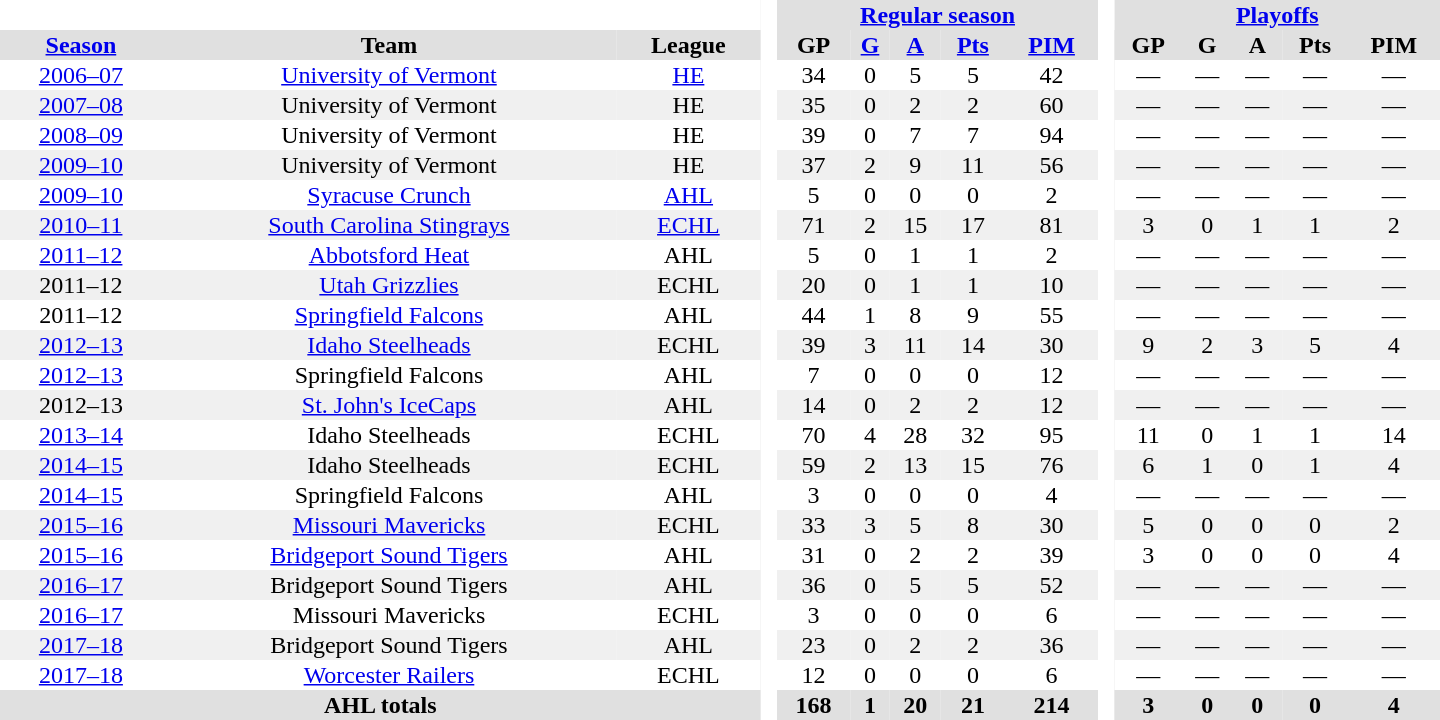<table border="0" cellpadding="1" cellspacing="0" ID="Table3" style="text-align:center; width:60em">
<tr bgcolor="#e0e0e0">
<th colspan="3" bgcolor="#ffffff"> </th>
<th rowspan="99" bgcolor="#ffffff"> </th>
<th colspan="5"><a href='#'>Regular season</a></th>
<th rowspan="99" bgcolor="#ffffff"> </th>
<th colspan="5"><a href='#'>Playoffs</a></th>
</tr>
<tr bgcolor="#e0e0e0">
<th><a href='#'>Season</a></th>
<th>Team</th>
<th>League</th>
<th>GP</th>
<th><a href='#'>G</a></th>
<th><a href='#'>A</a></th>
<th><a href='#'>Pts</a></th>
<th><a href='#'>PIM</a></th>
<th>GP</th>
<th>G</th>
<th>A</th>
<th>Pts</th>
<th>PIM</th>
</tr>
<tr>
<td><a href='#'>2006–07</a></td>
<td><a href='#'>University of Vermont</a></td>
<td><a href='#'>HE</a></td>
<td>34</td>
<td>0</td>
<td>5</td>
<td>5</td>
<td>42</td>
<td>—</td>
<td>—</td>
<td>—</td>
<td>—</td>
<td>—</td>
</tr>
<tr bgcolor="#f0f0f0">
<td><a href='#'>2007–08</a></td>
<td>University of Vermont</td>
<td>HE</td>
<td>35</td>
<td>0</td>
<td>2</td>
<td>2</td>
<td>60</td>
<td>—</td>
<td>—</td>
<td>—</td>
<td>—</td>
<td>—</td>
</tr>
<tr>
<td><a href='#'>2008–09</a></td>
<td>University of Vermont</td>
<td>HE</td>
<td>39</td>
<td>0</td>
<td>7</td>
<td>7</td>
<td>94</td>
<td>—</td>
<td>—</td>
<td>—</td>
<td>—</td>
<td>—</td>
</tr>
<tr bgcolor="#f0f0f0">
<td><a href='#'>2009–10</a></td>
<td>University of Vermont</td>
<td>HE</td>
<td>37</td>
<td>2</td>
<td>9</td>
<td>11</td>
<td>56</td>
<td>—</td>
<td>—</td>
<td>—</td>
<td>—</td>
<td>—</td>
</tr>
<tr>
<td><a href='#'>2009–10</a></td>
<td><a href='#'>Syracuse Crunch</a></td>
<td><a href='#'>AHL</a></td>
<td>5</td>
<td>0</td>
<td>0</td>
<td>0</td>
<td>2</td>
<td>—</td>
<td>—</td>
<td>—</td>
<td>—</td>
<td>—</td>
</tr>
<tr bgcolor="#f0f0f0">
<td><a href='#'>2010–11</a></td>
<td><a href='#'>South Carolina Stingrays</a></td>
<td><a href='#'>ECHL</a></td>
<td>71</td>
<td>2</td>
<td>15</td>
<td>17</td>
<td>81</td>
<td>3</td>
<td>0</td>
<td>1</td>
<td>1</td>
<td>2</td>
</tr>
<tr>
<td><a href='#'>2011–12</a></td>
<td><a href='#'>Abbotsford Heat</a></td>
<td>AHL</td>
<td>5</td>
<td>0</td>
<td>1</td>
<td>1</td>
<td>2</td>
<td>—</td>
<td>—</td>
<td>—</td>
<td>—</td>
<td>—</td>
</tr>
<tr bgcolor="#f0f0f0">
<td>2011–12</td>
<td><a href='#'>Utah Grizzlies</a></td>
<td>ECHL</td>
<td>20</td>
<td>0</td>
<td>1</td>
<td>1</td>
<td>10</td>
<td>—</td>
<td>—</td>
<td>—</td>
<td>—</td>
<td>—</td>
</tr>
<tr>
<td>2011–12</td>
<td><a href='#'>Springfield Falcons</a></td>
<td>AHL</td>
<td>44</td>
<td>1</td>
<td>8</td>
<td>9</td>
<td>55</td>
<td>—</td>
<td>—</td>
<td>—</td>
<td>—</td>
<td>—</td>
</tr>
<tr bgcolor="#f0f0f0">
<td><a href='#'>2012–13</a></td>
<td><a href='#'>Idaho Steelheads</a></td>
<td>ECHL</td>
<td>39</td>
<td>3</td>
<td>11</td>
<td>14</td>
<td>30</td>
<td>9</td>
<td>2</td>
<td>3</td>
<td>5</td>
<td>4</td>
</tr>
<tr>
<td><a href='#'>2012–13</a></td>
<td>Springfield Falcons</td>
<td>AHL</td>
<td>7</td>
<td>0</td>
<td>0</td>
<td>0</td>
<td>12</td>
<td>—</td>
<td>—</td>
<td>—</td>
<td>—</td>
<td>—</td>
</tr>
<tr bgcolor="#f0f0f0">
<td>2012–13</td>
<td><a href='#'>St. John's IceCaps</a></td>
<td>AHL</td>
<td>14</td>
<td>0</td>
<td>2</td>
<td>2</td>
<td>12</td>
<td>—</td>
<td>—</td>
<td>—</td>
<td>—</td>
<td>—</td>
</tr>
<tr>
<td><a href='#'>2013–14</a></td>
<td>Idaho Steelheads</td>
<td>ECHL</td>
<td>70</td>
<td>4</td>
<td>28</td>
<td>32</td>
<td>95</td>
<td>11</td>
<td>0</td>
<td>1</td>
<td>1</td>
<td>14</td>
</tr>
<tr bgcolor="#f0f0f0">
<td><a href='#'>2014–15</a></td>
<td>Idaho Steelheads</td>
<td>ECHL</td>
<td>59</td>
<td>2</td>
<td>13</td>
<td>15</td>
<td>76</td>
<td>6</td>
<td>1</td>
<td>0</td>
<td>1</td>
<td>4</td>
</tr>
<tr>
<td><a href='#'>2014–15</a></td>
<td>Springfield Falcons</td>
<td>AHL</td>
<td>3</td>
<td>0</td>
<td>0</td>
<td>0</td>
<td>4</td>
<td>—</td>
<td>—</td>
<td>—</td>
<td>—</td>
<td>—</td>
</tr>
<tr bgcolor="#f0f0f0">
<td><a href='#'>2015–16</a></td>
<td><a href='#'>Missouri Mavericks</a></td>
<td>ECHL</td>
<td>33</td>
<td>3</td>
<td>5</td>
<td>8</td>
<td>30</td>
<td>5</td>
<td>0</td>
<td>0</td>
<td>0</td>
<td>2</td>
</tr>
<tr>
<td><a href='#'>2015–16</a></td>
<td><a href='#'>Bridgeport Sound Tigers</a></td>
<td>AHL</td>
<td>31</td>
<td>0</td>
<td>2</td>
<td>2</td>
<td>39</td>
<td>3</td>
<td>0</td>
<td>0</td>
<td>0</td>
<td>4</td>
</tr>
<tr bgcolor="#f0f0f0">
<td><a href='#'>2016–17</a></td>
<td>Bridgeport Sound Tigers</td>
<td>AHL</td>
<td>36</td>
<td>0</td>
<td>5</td>
<td>5</td>
<td>52</td>
<td>—</td>
<td>—</td>
<td>—</td>
<td>—</td>
<td>—</td>
</tr>
<tr>
<td><a href='#'>2016–17</a></td>
<td>Missouri Mavericks</td>
<td>ECHL</td>
<td>3</td>
<td>0</td>
<td>0</td>
<td>0</td>
<td>6</td>
<td>—</td>
<td>—</td>
<td>—</td>
<td>—</td>
<td>—</td>
</tr>
<tr bgcolor="#f0f0f0">
<td><a href='#'>2017–18</a></td>
<td>Bridgeport Sound Tigers</td>
<td>AHL</td>
<td>23</td>
<td>0</td>
<td>2</td>
<td>2</td>
<td>36</td>
<td>—</td>
<td>—</td>
<td>—</td>
<td>—</td>
<td>—</td>
</tr>
<tr>
<td><a href='#'>2017–18</a></td>
<td><a href='#'>Worcester Railers</a></td>
<td>ECHL</td>
<td>12</td>
<td>0</td>
<td>0</td>
<td>0</td>
<td>6</td>
<td>—</td>
<td>—</td>
<td>—</td>
<td>—</td>
<td>—</td>
</tr>
<tr bgcolor="#e0e0e0">
<th colspan="3">AHL totals</th>
<th>168</th>
<th>1</th>
<th>20</th>
<th>21</th>
<th>214</th>
<th>3</th>
<th>0</th>
<th>0</th>
<th>0</th>
<th>4</th>
</tr>
</table>
